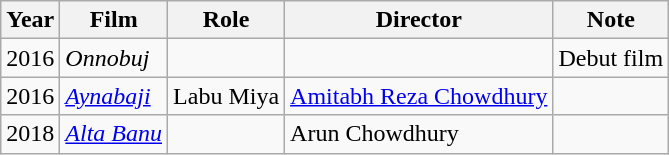<table class="wikitable sortable">
<tr>
<th>Year</th>
<th>Film</th>
<th>Role</th>
<th>Director</th>
<th>Note</th>
</tr>
<tr>
<td>2016</td>
<td><em>Onnobuj</em></td>
<td></td>
<td></td>
<td>Debut film</td>
</tr>
<tr>
<td>2016</td>
<td><em><a href='#'>Aynabaji</a></em></td>
<td>Labu Miya</td>
<td><a href='#'>Amitabh Reza Chowdhury</a></td>
<td></td>
</tr>
<tr>
<td>2018</td>
<td><em><a href='#'>Alta Banu</a></em></td>
<td></td>
<td>Arun Chowdhury</td>
<td></td>
</tr>
</table>
